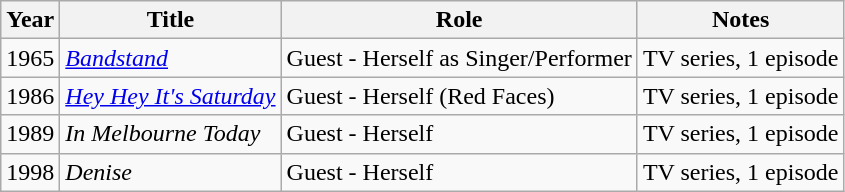<table class="wikitable">
<tr>
<th>Year</th>
<th>Title</th>
<th>Role</th>
<th>Notes</th>
</tr>
<tr>
<td>1965</td>
<td><em><a href='#'>Bandstand</a></em></td>
<td>Guest - Herself as Singer/Performer</td>
<td>TV series, 1 episode</td>
</tr>
<tr>
<td>1986</td>
<td><em><a href='#'>Hey Hey It's Saturday</a></em></td>
<td>Guest - Herself (Red Faces)</td>
<td>TV series, 1 episode</td>
</tr>
<tr>
<td>1989</td>
<td><em>In Melbourne Today</em></td>
<td>Guest - Herself</td>
<td>TV series, 1 episode</td>
</tr>
<tr>
<td>1998</td>
<td><em>Denise</em></td>
<td>Guest - Herself</td>
<td>TV series, 1 episode</td>
</tr>
</table>
